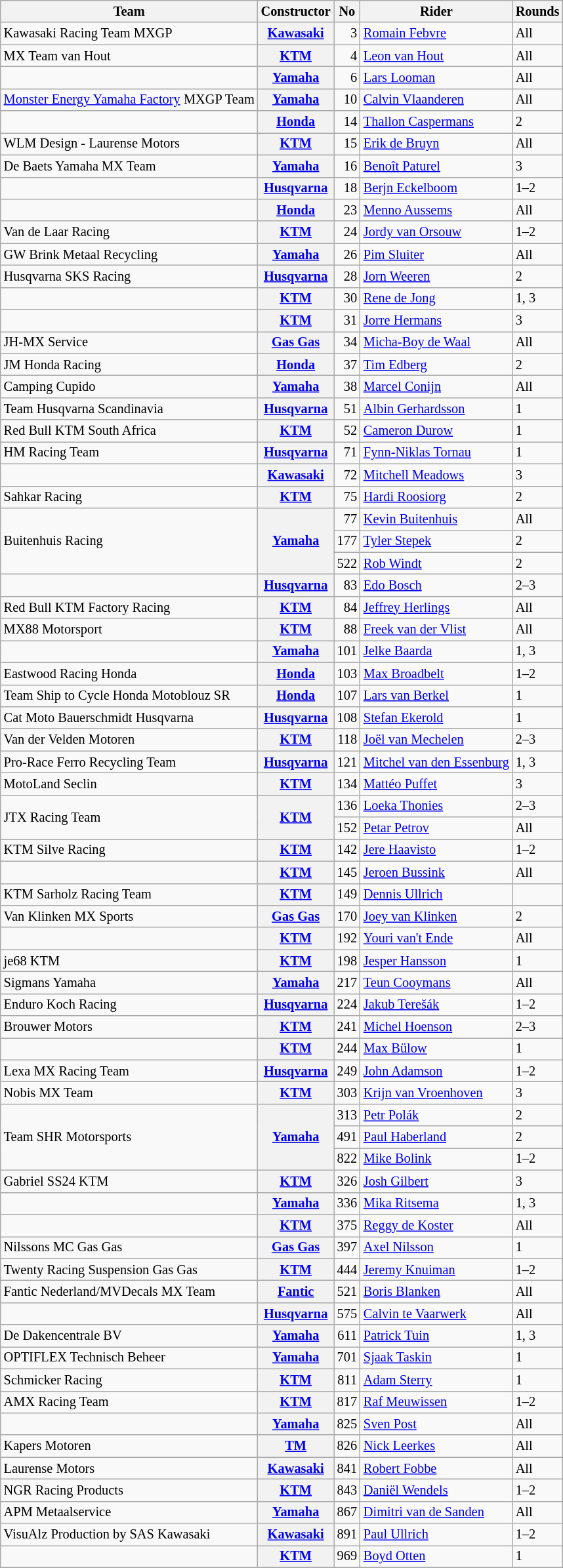<table class="wikitable" style="font-size: 85%;">
<tr>
<th>Team</th>
<th>Constructor</th>
<th>No</th>
<th>Rider</th>
<th>Rounds</th>
</tr>
<tr>
<td>Kawasaki Racing Team MXGP</td>
<th><a href='#'>Kawasaki</a></th>
<td align="right">3</td>
<td> <a href='#'>Romain Febvre</a></td>
<td>All</td>
</tr>
<tr>
<td>MX Team van Hout</td>
<th><a href='#'>KTM</a></th>
<td align="right">4</td>
<td> <a href='#'>Leon van Hout</a></td>
<td>All</td>
</tr>
<tr>
<td></td>
<th><a href='#'>Yamaha</a></th>
<td align="right">6</td>
<td> <a href='#'>Lars Looman</a></td>
<td>All</td>
</tr>
<tr>
<td><a href='#'>Monster Energy Yamaha Factory</a> MXGP Team</td>
<th><a href='#'>Yamaha</a></th>
<td align="right">10</td>
<td> <a href='#'>Calvin Vlaanderen</a></td>
<td>All</td>
</tr>
<tr>
<td></td>
<th><a href='#'>Honda</a></th>
<td align="right">14</td>
<td> <a href='#'>Thallon Caspermans</a></td>
<td>2</td>
</tr>
<tr>
<td>WLM Design - Laurense Motors</td>
<th><a href='#'>KTM</a></th>
<td align="right">15</td>
<td> <a href='#'>Erik de Bruyn</a></td>
<td>All</td>
</tr>
<tr>
<td>De Baets Yamaha MX Team</td>
<th><a href='#'>Yamaha</a></th>
<td align="right">16</td>
<td> <a href='#'>Benoît Paturel</a></td>
<td>3</td>
</tr>
<tr>
<td></td>
<th><a href='#'>Husqvarna</a></th>
<td align="right">18</td>
<td> <a href='#'>Berjn Eckelboom</a></td>
<td>1–2</td>
</tr>
<tr>
<td></td>
<th><a href='#'>Honda</a></th>
<td align="right">23</td>
<td> <a href='#'>Menno Aussems</a></td>
<td>All</td>
</tr>
<tr>
<td>Van de Laar Racing</td>
<th><a href='#'>KTM</a></th>
<td align="right">24</td>
<td> <a href='#'>Jordy van Orsouw</a></td>
<td>1–2</td>
</tr>
<tr>
<td>GW Brink Metaal Recycling</td>
<th><a href='#'>Yamaha</a></th>
<td align="right">26</td>
<td> <a href='#'>Pim Sluiter</a></td>
<td>All</td>
</tr>
<tr>
<td>Husqvarna SKS Racing</td>
<th><a href='#'>Husqvarna</a></th>
<td align="right">28</td>
<td> <a href='#'>Jorn Weeren</a></td>
<td>2</td>
</tr>
<tr>
<td></td>
<th><a href='#'>KTM</a></th>
<td align="right">30</td>
<td> <a href='#'>Rene de Jong</a></td>
<td>1, 3</td>
</tr>
<tr>
<td></td>
<th><a href='#'>KTM</a></th>
<td align="right">31</td>
<td> <a href='#'>Jorre Hermans</a></td>
<td>3</td>
</tr>
<tr>
<td>JH-MX Service</td>
<th><a href='#'>Gas Gas</a></th>
<td align="right">34</td>
<td> <a href='#'>Micha-Boy de Waal</a></td>
<td>All</td>
</tr>
<tr>
<td>JM Honda Racing</td>
<th><a href='#'>Honda</a></th>
<td align="right">37</td>
<td> <a href='#'>Tim Edberg</a></td>
<td>2</td>
</tr>
<tr>
<td>Camping Cupido</td>
<th><a href='#'>Yamaha</a></th>
<td align="right">38</td>
<td> <a href='#'>Marcel Conijn</a></td>
<td>All</td>
</tr>
<tr>
<td>Team Husqvarna Scandinavia</td>
<th><a href='#'>Husqvarna</a></th>
<td align="right">51</td>
<td> <a href='#'>Albin Gerhardsson</a></td>
<td>1</td>
</tr>
<tr>
<td>Red Bull KTM South Africa</td>
<th><a href='#'>KTM</a></th>
<td align="right">52</td>
<td> <a href='#'>Cameron Durow</a></td>
<td>1</td>
</tr>
<tr>
<td>HM Racing Team</td>
<th><a href='#'>Husqvarna</a></th>
<td align="right">71</td>
<td> <a href='#'>Fynn-Niklas Tornau</a></td>
<td>1</td>
</tr>
<tr>
<td></td>
<th><a href='#'>Kawasaki</a></th>
<td align="right">72</td>
<td> <a href='#'>Mitchell Meadows</a></td>
<td>3</td>
</tr>
<tr>
<td>Sahkar Racing</td>
<th><a href='#'>KTM</a></th>
<td align="right">75</td>
<td> <a href='#'>Hardi Roosiorg</a></td>
<td>2</td>
</tr>
<tr>
<td rowspan=3>Buitenhuis Racing</td>
<th rowspan=3><a href='#'>Yamaha</a></th>
<td align="right">77</td>
<td> <a href='#'>Kevin Buitenhuis</a></td>
<td>All</td>
</tr>
<tr>
<td align="right">177</td>
<td> <a href='#'>Tyler Stepek</a></td>
<td>2</td>
</tr>
<tr>
<td align="right">522</td>
<td> <a href='#'>Rob Windt</a></td>
<td>2</td>
</tr>
<tr>
<td></td>
<th><a href='#'>Husqvarna</a></th>
<td align="right">83</td>
<td> <a href='#'>Edo Bosch</a></td>
<td>2–3</td>
</tr>
<tr>
<td>Red Bull KTM Factory Racing</td>
<th><a href='#'>KTM</a></th>
<td align="right">84</td>
<td> <a href='#'>Jeffrey Herlings</a></td>
<td>All</td>
</tr>
<tr>
<td>MX88 Motorsport</td>
<th><a href='#'>KTM</a></th>
<td align="right">88</td>
<td> <a href='#'>Freek van der Vlist</a></td>
<td>All</td>
</tr>
<tr>
<td></td>
<th><a href='#'>Yamaha</a></th>
<td align="right">101</td>
<td> <a href='#'>Jelke Baarda</a></td>
<td>1, 3</td>
</tr>
<tr>
<td>Eastwood Racing Honda</td>
<th><a href='#'>Honda</a></th>
<td align="right">103</td>
<td> <a href='#'>Max Broadbelt</a></td>
<td>1–2</td>
</tr>
<tr>
<td>Team Ship to Cycle Honda Motoblouz SR</td>
<th><a href='#'>Honda</a></th>
<td align="right">107</td>
<td> <a href='#'>Lars van Berkel</a></td>
<td>1</td>
</tr>
<tr>
<td>Cat Moto Bauerschmidt Husqvarna</td>
<th><a href='#'>Husqvarna</a></th>
<td align="right">108</td>
<td> <a href='#'>Stefan Ekerold</a></td>
<td>1</td>
</tr>
<tr>
<td>Van der Velden Motoren</td>
<th><a href='#'>KTM</a></th>
<td align="right">118</td>
<td> <a href='#'>Joël van Mechelen</a></td>
<td>2–3</td>
</tr>
<tr>
<td>Pro-Race Ferro Recycling Team</td>
<th><a href='#'>Husqvarna</a></th>
<td align="right">121</td>
<td> <a href='#'>Mitchel van den Essenburg</a></td>
<td>1, 3</td>
</tr>
<tr>
<td>MotoLand Seclin</td>
<th><a href='#'>KTM</a></th>
<td align="right">134</td>
<td> <a href='#'>Mattéo Puffet</a></td>
<td>3</td>
</tr>
<tr>
<td rowspan=2>JTX Racing Team</td>
<th rowspan=2><a href='#'>KTM</a></th>
<td align="right">136</td>
<td> <a href='#'>Loeka Thonies</a></td>
<td>2–3</td>
</tr>
<tr>
<td align="right">152</td>
<td> <a href='#'>Petar Petrov</a></td>
<td>All</td>
</tr>
<tr>
<td>KTM Silve Racing</td>
<th><a href='#'>KTM</a></th>
<td align="right">142</td>
<td> <a href='#'>Jere Haavisto</a></td>
<td>1–2</td>
</tr>
<tr>
<td></td>
<th><a href='#'>KTM</a></th>
<td align="right">145</td>
<td> <a href='#'>Jeroen Bussink</a></td>
<td>All</td>
</tr>
<tr>
<td>KTM Sarholz Racing Team</td>
<th><a href='#'>KTM</a></th>
<td align="right">149</td>
<td> <a href='#'>Dennis Ullrich</a></td>
<td></td>
</tr>
<tr>
<td>Van Klinken MX Sports</td>
<th><a href='#'>Gas Gas</a></th>
<td align="right">170</td>
<td> <a href='#'>Joey van Klinken</a></td>
<td>2</td>
</tr>
<tr>
<td></td>
<th><a href='#'>KTM</a></th>
<td align="right">192</td>
<td> <a href='#'>Youri van't Ende</a></td>
<td>All</td>
</tr>
<tr>
<td>je68 KTM</td>
<th><a href='#'>KTM</a></th>
<td align="right">198</td>
<td> <a href='#'>Jesper Hansson</a></td>
<td>1</td>
</tr>
<tr>
<td>Sigmans Yamaha</td>
<th><a href='#'>Yamaha</a></th>
<td align="right">217</td>
<td> <a href='#'>Teun Cooymans</a></td>
<td>All</td>
</tr>
<tr>
<td>Enduro Koch Racing</td>
<th><a href='#'>Husqvarna</a></th>
<td align="right">224</td>
<td> <a href='#'>Jakub Terešák</a></td>
<td>1–2</td>
</tr>
<tr>
<td>Brouwer Motors</td>
<th><a href='#'>KTM</a></th>
<td align="right">241</td>
<td> <a href='#'>Michel Hoenson</a></td>
<td>2–3</td>
</tr>
<tr>
<td></td>
<th><a href='#'>KTM</a></th>
<td align="right">244</td>
<td> <a href='#'>Max Bülow</a></td>
<td>1</td>
</tr>
<tr>
<td>Lexa MX Racing Team</td>
<th><a href='#'>Husqvarna</a></th>
<td align="right">249</td>
<td> <a href='#'>John Adamson</a></td>
<td>1–2</td>
</tr>
<tr>
<td>Nobis MX Team</td>
<th><a href='#'>KTM</a></th>
<td align="right">303</td>
<td> <a href='#'>Krijn van Vroenhoven</a></td>
<td>3</td>
</tr>
<tr>
<td rowspan=3>Team SHR Motorsports</td>
<th rowspan=3><a href='#'>Yamaha</a></th>
<td align="right">313</td>
<td> <a href='#'>Petr Polák</a></td>
<td>2</td>
</tr>
<tr>
<td align="right">491</td>
<td> <a href='#'>Paul Haberland</a></td>
<td>2</td>
</tr>
<tr>
<td align="right">822</td>
<td> <a href='#'>Mike Bolink</a></td>
<td>1–2</td>
</tr>
<tr>
<td>Gabriel SS24 KTM</td>
<th><a href='#'>KTM</a></th>
<td align="right">326</td>
<td> <a href='#'>Josh Gilbert</a></td>
<td>3</td>
</tr>
<tr>
<td></td>
<th><a href='#'>Yamaha</a></th>
<td align="right">336</td>
<td> <a href='#'>Mika Ritsema</a></td>
<td>1, 3</td>
</tr>
<tr>
<td></td>
<th><a href='#'>KTM</a></th>
<td align="right">375</td>
<td> <a href='#'>Reggy de Koster</a></td>
<td>All</td>
</tr>
<tr>
<td>Nilssons MC Gas Gas</td>
<th><a href='#'>Gas Gas</a></th>
<td align="right">397</td>
<td> <a href='#'>Axel Nilsson</a></td>
<td>1</td>
</tr>
<tr>
<td>Twenty Racing Suspension Gas Gas</td>
<th><a href='#'>KTM</a></th>
<td align="right">444</td>
<td> <a href='#'>Jeremy Knuiman</a></td>
<td>1–2</td>
</tr>
<tr>
<td>Fantic Nederland/MVDecals MX Team</td>
<th><a href='#'>Fantic</a></th>
<td align="right">521</td>
<td> <a href='#'>Boris Blanken</a></td>
<td>All</td>
</tr>
<tr>
<td></td>
<th><a href='#'>Husqvarna</a></th>
<td align="right">575</td>
<td> <a href='#'>Calvin te Vaarwerk</a></td>
<td>All</td>
</tr>
<tr>
<td>De Dakencentrale BV</td>
<th><a href='#'>Yamaha</a></th>
<td align="right">611</td>
<td> <a href='#'>Patrick Tuin</a></td>
<td>1, 3</td>
</tr>
<tr>
<td>OPTIFLEX Technisch Beheer</td>
<th><a href='#'>Yamaha</a></th>
<td align="right">701</td>
<td> <a href='#'>Sjaak Taskin</a></td>
<td>1</td>
</tr>
<tr>
<td>Schmicker Racing</td>
<th><a href='#'>KTM</a></th>
<td align="right">811</td>
<td> <a href='#'>Adam Sterry</a></td>
<td>1</td>
</tr>
<tr>
<td>AMX Racing Team</td>
<th><a href='#'>KTM</a></th>
<td align="right">817</td>
<td> <a href='#'>Raf Meuwissen</a></td>
<td>1–2</td>
</tr>
<tr>
<td></td>
<th><a href='#'>Yamaha</a></th>
<td align="right">825</td>
<td> <a href='#'>Sven Post</a></td>
<td>All</td>
</tr>
<tr>
<td>Kapers Motoren</td>
<th><a href='#'>TM</a></th>
<td align="right">826</td>
<td> <a href='#'>Nick Leerkes</a></td>
<td>All</td>
</tr>
<tr>
<td>Laurense Motors</td>
<th><a href='#'>Kawasaki</a></th>
<td align="right">841</td>
<td> <a href='#'>Robert Fobbe</a></td>
<td>All</td>
</tr>
<tr>
<td>NGR Racing Products</td>
<th><a href='#'>KTM</a></th>
<td align="right">843</td>
<td> <a href='#'>Daniël Wendels</a></td>
<td>1–2</td>
</tr>
<tr>
<td>APM Metaalservice</td>
<th><a href='#'>Yamaha</a></th>
<td align="right">867</td>
<td> <a href='#'>Dimitri van de Sanden</a></td>
<td>All</td>
</tr>
<tr>
<td>VisuAlz Production by SAS Kawasaki</td>
<th><a href='#'>Kawasaki</a></th>
<td align="right">891</td>
<td> <a href='#'>Paul Ullrich</a></td>
<td>1–2</td>
</tr>
<tr>
<td></td>
<th><a href='#'>KTM</a></th>
<td align="right">969</td>
<td> <a href='#'>Boyd Otten</a></td>
<td>1</td>
</tr>
<tr>
</tr>
</table>
